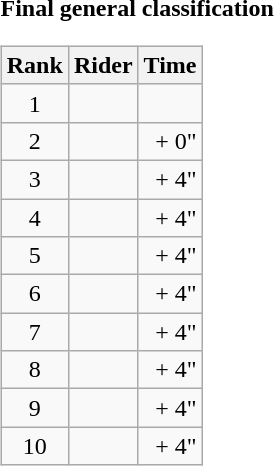<table>
<tr>
<td><strong>Final general classification</strong><br><table class="wikitable">
<tr>
<th scope="col">Rank</th>
<th scope="col">Rider</th>
<th scope="col">Time</th>
</tr>
<tr>
<td style="text-align:center;">1</td>
<td></td>
<td style="text-align:right;"></td>
</tr>
<tr>
<td style="text-align:center;">2</td>
<td></td>
<td style="text-align:right;">+ 0"</td>
</tr>
<tr>
<td style="text-align:center;">3</td>
<td></td>
<td style="text-align:right;">+ 4"</td>
</tr>
<tr>
<td style="text-align:center;">4</td>
<td></td>
<td style="text-align:right;">+ 4"</td>
</tr>
<tr>
<td style="text-align:center;">5</td>
<td></td>
<td style="text-align:right;">+ 4"</td>
</tr>
<tr>
<td style="text-align:center;">6</td>
<td></td>
<td style="text-align:right;">+ 4"</td>
</tr>
<tr>
<td style="text-align:center;">7</td>
<td></td>
<td style="text-align:right;">+ 4"</td>
</tr>
<tr>
<td style="text-align:center;">8</td>
<td></td>
<td style="text-align:right;">+ 4"</td>
</tr>
<tr>
<td style="text-align:center;">9</td>
<td></td>
<td style="text-align:right;">+ 4"</td>
</tr>
<tr>
<td style="text-align:center;">10</td>
<td></td>
<td style="text-align:right;">+ 4"</td>
</tr>
</table>
</td>
</tr>
</table>
